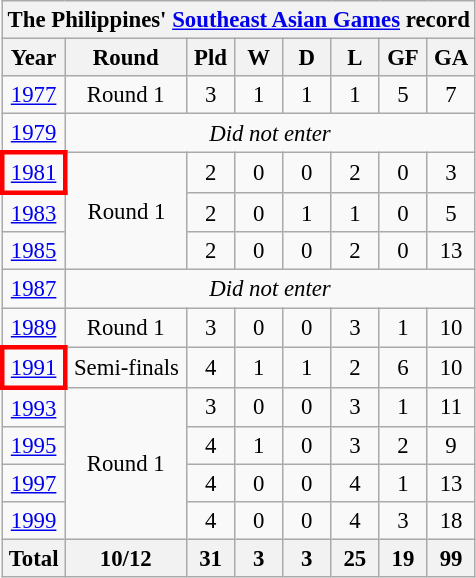<table class="wikitable collapsible collapsed" style="text-align: center; font-size:95%">
<tr>
<th colspan=8>The Philippines' <a href='#'>Southeast Asian Games</a> record</th>
</tr>
<tr>
<th>Year</th>
<th>Round</th>
<th width=25>Pld</th>
<th width=25>W</th>
<th width=25>D</th>
<th width=25>L</th>
<th width=25>GF</th>
<th width=25>GA</th>
</tr>
<tr>
<td> <a href='#'>1977</a></td>
<td>Round 1</td>
<td>3</td>
<td>1</td>
<td>1</td>
<td>1</td>
<td>5</td>
<td>7</td>
</tr>
<tr>
<td> <a href='#'>1979</a></td>
<td colspan=7><em>Did not enter</em></td>
</tr>
<tr>
<td style="border: 3px solid red"> <a href='#'>1981</a></td>
<td rowspan=3>Round 1</td>
<td>2</td>
<td>0</td>
<td>0</td>
<td>2</td>
<td>0</td>
<td>3</td>
</tr>
<tr>
<td> <a href='#'>1983</a></td>
<td>2</td>
<td>0</td>
<td>1</td>
<td>1</td>
<td>0</td>
<td>5</td>
</tr>
<tr>
<td> <a href='#'>1985</a></td>
<td>2</td>
<td>0</td>
<td>0</td>
<td>2</td>
<td>0</td>
<td>13</td>
</tr>
<tr>
<td> <a href='#'>1987</a></td>
<td colspan=7><em>Did not enter</em></td>
</tr>
<tr>
<td> <a href='#'>1989</a></td>
<td>Round 1</td>
<td>3</td>
<td>0</td>
<td>0</td>
<td>3</td>
<td>1</td>
<td>10</td>
</tr>
<tr>
<td style="border: 3px solid red"> <a href='#'>1991</a></td>
<td>Semi-finals</td>
<td>4</td>
<td>1</td>
<td>1</td>
<td>2</td>
<td>6</td>
<td>10</td>
</tr>
<tr>
<td> <a href='#'>1993</a></td>
<td rowspan="4">Round 1</td>
<td>3</td>
<td>0</td>
<td>0</td>
<td>3</td>
<td>1</td>
<td>11</td>
</tr>
<tr>
<td> <a href='#'>1995</a></td>
<td>4</td>
<td>1</td>
<td>0</td>
<td>3</td>
<td>2</td>
<td>9</td>
</tr>
<tr>
<td> <a href='#'>1997</a></td>
<td>4</td>
<td>0</td>
<td>0</td>
<td>4</td>
<td>1</td>
<td>13</td>
</tr>
<tr>
<td> <a href='#'>1999</a></td>
<td>4</td>
<td>0</td>
<td>0</td>
<td>4</td>
<td>3</td>
<td>18</td>
</tr>
<tr>
<th><strong>Total</strong></th>
<th>10/12</th>
<th>31</th>
<th>3</th>
<th>3</th>
<th>25</th>
<th>19</th>
<th>99</th>
</tr>
</table>
